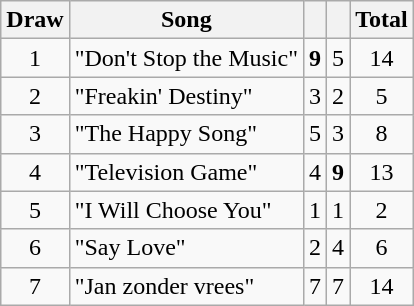<table class="wikitable plainrowheaders" style="margin: 1em auto 1em auto; text-align:center;">
<tr>
<th>Draw</th>
<th>Song</th>
<th></th>
<th></th>
<th>Total</th>
</tr>
<tr>
<td>1</td>
<td align="left">"Don't Stop the Music"</td>
<td><strong>9</strong></td>
<td>5</td>
<td>14</td>
</tr>
<tr>
<td>2</td>
<td align="left">"Freakin' Destiny"</td>
<td>3</td>
<td>2</td>
<td>5</td>
</tr>
<tr>
<td>3</td>
<td align="left">"The Happy Song"</td>
<td>5</td>
<td>3</td>
<td>8</td>
</tr>
<tr>
<td>4</td>
<td align="left">"Television Game"</td>
<td>4</td>
<td><strong>9</strong></td>
<td>13</td>
</tr>
<tr>
<td>5</td>
<td align="left">"I Will Choose You"</td>
<td>1</td>
<td>1</td>
<td>2</td>
</tr>
<tr>
<td>6</td>
<td align="left">"Say Love"</td>
<td>2</td>
<td>4</td>
<td>6</td>
</tr>
<tr>
<td>7</td>
<td align="left">"Jan zonder vrees"</td>
<td>7</td>
<td>7</td>
<td>14</td>
</tr>
</table>
